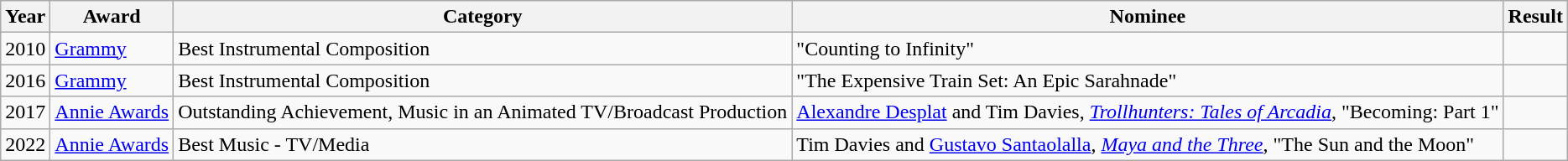<table class="wikitable">
<tr>
<th>Year</th>
<th>Award</th>
<th>Category</th>
<th>Nominee</th>
<th>Result</th>
</tr>
<tr>
<td>2010</td>
<td><a href='#'>Grammy</a></td>
<td>Best Instrumental Composition</td>
<td>"Counting to Infinity"</td>
<td></td>
</tr>
<tr>
<td>2016</td>
<td><a href='#'>Grammy</a></td>
<td>Best Instrumental Composition</td>
<td>"The Expensive Train Set: An Epic Sarahnade"</td>
<td></td>
</tr>
<tr>
<td>2017</td>
<td><a href='#'>Annie Awards</a></td>
<td>Outstanding Achievement, Music in an Animated TV/Broadcast Production</td>
<td><a href='#'>Alexandre Desplat</a> and Tim Davies, <em><a href='#'>Trollhunters: Tales of Arcadia</a></em>, "Becoming: Part 1"</td>
<td></td>
</tr>
<tr>
<td>2022</td>
<td><a href='#'>Annie Awards</a></td>
<td>Best Music - TV/Media</td>
<td>Tim Davies and <a href='#'>Gustavo Santaolalla</a>, <em><a href='#'>Maya and the Three</a></em>, "The Sun and the Moon"</td>
<td></td>
</tr>
</table>
